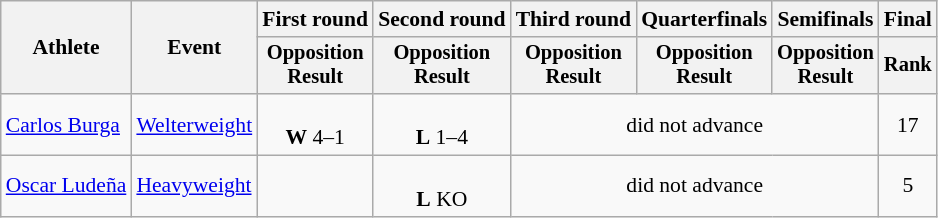<table class="wikitable" style="font-size:90%;">
<tr>
<th rowspan=2>Athlete</th>
<th rowspan=2>Event</th>
<th>First round</th>
<th>Second round</th>
<th>Third round</th>
<th>Quarterfinals</th>
<th>Semifinals</th>
<th colspan=2>Final</th>
</tr>
<tr style="font-size:95%">
<th>Opposition<br>Result</th>
<th>Opposition<br>Result</th>
<th>Opposition<br>Result</th>
<th>Opposition<br>Result</th>
<th>Opposition<br>Result</th>
<th>Rank</th>
</tr>
<tr align=center>
<td align=left><a href='#'>Carlos Burga</a></td>
<td align=left><a href='#'>Welterweight</a></td>
<td><br><strong>W</strong> 4–1</td>
<td><br><strong>L</strong> 1–4</td>
<td colspan=3>did not advance</td>
<td>17</td>
</tr>
<tr align=center>
<td align=left><a href='#'>Oscar Ludeña</a></td>
<td align=left><a href='#'>Heavyweight</a></td>
<td></td>
<td><br><strong>L</strong> KO</td>
<td colspan=3>did not advance</td>
<td>5</td>
</tr>
</table>
